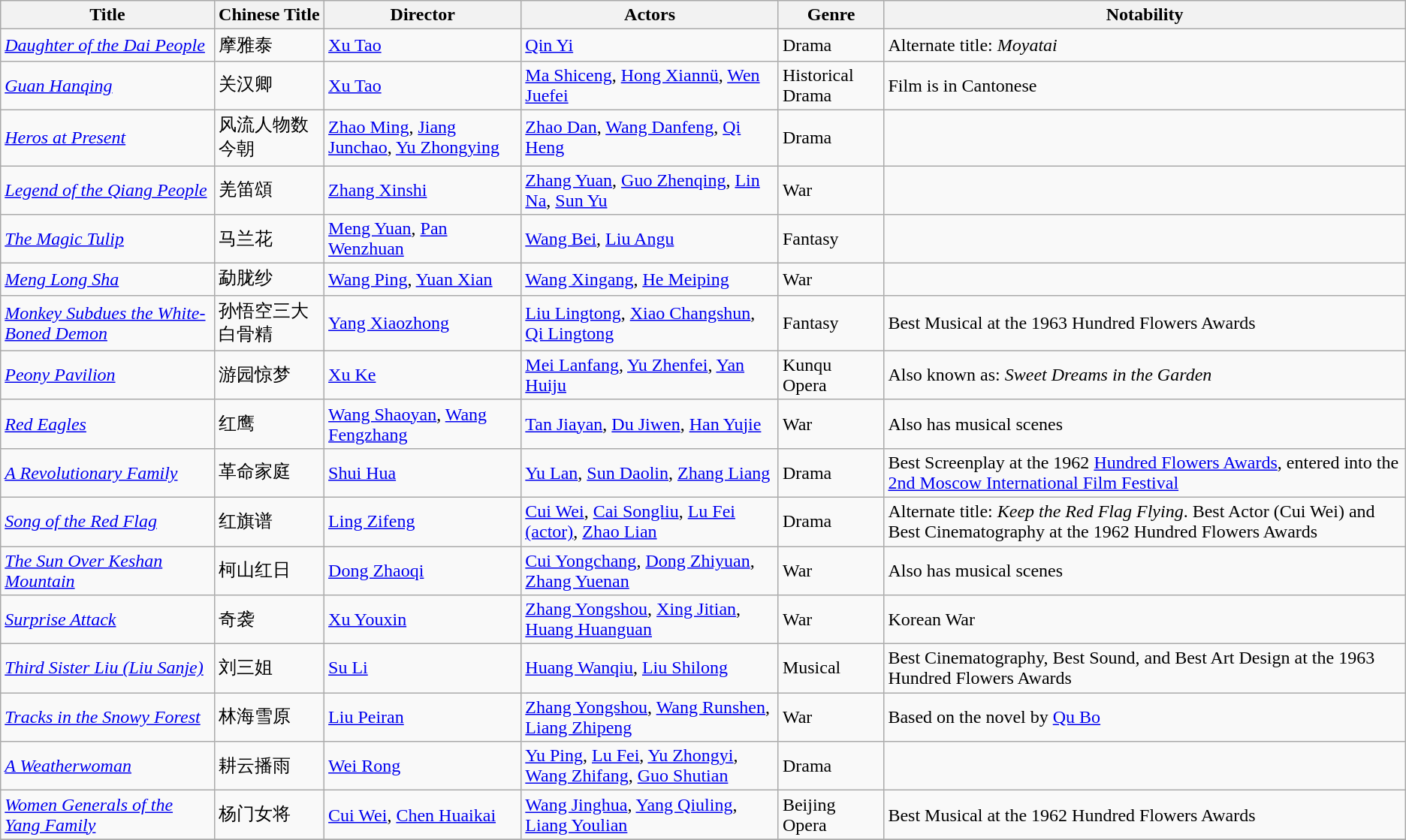<table class="wikitable">
<tr>
<th>Title</th>
<th>Chinese Title</th>
<th>Director</th>
<th>Actors</th>
<th>Genre</th>
<th>Notability</th>
</tr>
<tr>
<td><em><a href='#'>Daughter of the Dai People</a></em></td>
<td>摩雅泰</td>
<td><a href='#'>Xu Tao</a></td>
<td><a href='#'>Qin Yi</a></td>
<td>Drama</td>
<td>Alternate title: <em>Moyatai</em></td>
</tr>
<tr>
<td><em><a href='#'>Guan Hanqing</a></em></td>
<td>关汉卿</td>
<td><a href='#'>Xu Tao</a></td>
<td><a href='#'>Ma Shiceng</a>, <a href='#'>Hong Xiannü</a>, <a href='#'>Wen Juefei</a></td>
<td>Historical Drama</td>
<td>Film is in Cantonese</td>
</tr>
<tr>
<td><em><a href='#'>Heros at Present</a></em></td>
<td>风流人物数今朝</td>
<td><a href='#'>Zhao Ming</a>, <a href='#'>Jiang Junchao</a>, <a href='#'>Yu Zhongying</a></td>
<td><a href='#'>Zhao Dan</a>, <a href='#'>Wang Danfeng</a>, <a href='#'>Qi Heng</a></td>
<td>Drama</td>
<td></td>
</tr>
<tr>
<td><em><a href='#'>Legend of the Qiang People</a></em></td>
<td>羌笛頌</td>
<td><a href='#'>Zhang Xinshi</a></td>
<td><a href='#'>Zhang Yuan</a>, <a href='#'>Guo Zhenqing</a>, <a href='#'>Lin Na</a>, <a href='#'>Sun Yu</a></td>
<td>War</td>
<td></td>
</tr>
<tr>
<td><em><a href='#'>The Magic Tulip</a></em></td>
<td>马兰花</td>
<td><a href='#'>Meng Yuan</a>, <a href='#'>Pan Wenzhuan</a></td>
<td><a href='#'>Wang Bei</a>, <a href='#'>Liu Angu</a></td>
<td>Fantasy</td>
<td></td>
</tr>
<tr>
<td><em><a href='#'>Meng Long Sha</a></em></td>
<td>勐胧纱</td>
<td><a href='#'>Wang Ping</a>, <a href='#'>Yuan Xian</a></td>
<td><a href='#'>Wang Xingang</a>, <a href='#'>He Meiping</a></td>
<td>War</td>
<td></td>
</tr>
<tr>
<td><em><a href='#'>Monkey Subdues the White-Boned Demon</a></em></td>
<td>孙悟空三大白骨精</td>
<td><a href='#'>Yang Xiaozhong</a></td>
<td><a href='#'>Liu Lingtong</a>, <a href='#'>Xiao Changshun</a>, <a href='#'>Qi Lingtong</a></td>
<td>Fantasy</td>
<td>Best Musical at the 1963 Hundred Flowers Awards</td>
</tr>
<tr>
<td><em><a href='#'>Peony Pavilion</a></em></td>
<td>游园惊梦</td>
<td><a href='#'>Xu Ke</a></td>
<td><a href='#'>Mei Lanfang</a>, <a href='#'>Yu Zhenfei</a>, <a href='#'>Yan Huiju</a></td>
<td>Kunqu Opera</td>
<td>Also known as: <em>Sweet Dreams in the Garden</em></td>
</tr>
<tr>
<td><em><a href='#'>Red Eagles</a></em></td>
<td>红鹰</td>
<td><a href='#'>Wang Shaoyan</a>, <a href='#'>Wang Fengzhang</a></td>
<td><a href='#'>Tan Jiayan</a>, <a href='#'>Du Jiwen</a>, <a href='#'>Han Yujie</a></td>
<td>War</td>
<td>Also has musical scenes</td>
</tr>
<tr>
<td><em><a href='#'>A Revolutionary Family</a></em></td>
<td>革命家庭</td>
<td><a href='#'>Shui Hua</a></td>
<td><a href='#'>Yu Lan</a>, <a href='#'>Sun Daolin</a>, <a href='#'>Zhang Liang</a></td>
<td>Drama</td>
<td>Best Screenplay at the 1962 <a href='#'>Hundred Flowers Awards</a>, entered into the <a href='#'>2nd Moscow International Film Festival</a></td>
</tr>
<tr>
<td><em><a href='#'>Song of the Red Flag</a></em></td>
<td>红旗谱</td>
<td><a href='#'>Ling Zifeng</a></td>
<td><a href='#'>Cui Wei</a>, <a href='#'>Cai Songliu</a>, <a href='#'>Lu Fei (actor)</a>, <a href='#'>Zhao Lian</a></td>
<td>Drama</td>
<td>Alternate title: <em>Keep the Red Flag Flying</em>. Best Actor (Cui Wei) and Best Cinematography at the 1962 Hundred Flowers Awards</td>
</tr>
<tr>
<td><em><a href='#'>The Sun Over Keshan Mountain</a></em></td>
<td>柯山红日</td>
<td><a href='#'>Dong Zhaoqi</a></td>
<td><a href='#'>Cui Yongchang</a>, <a href='#'>Dong Zhiyuan</a>, <a href='#'>Zhang Yuenan</a></td>
<td>War</td>
<td>Also has musical scenes</td>
</tr>
<tr>
<td><em><a href='#'>Surprise Attack</a></em></td>
<td>奇袭</td>
<td><a href='#'>Xu Youxin</a></td>
<td><a href='#'>Zhang Yongshou</a>, <a href='#'>Xing Jitian</a>, <a href='#'>Huang Huanguan</a></td>
<td>War</td>
<td>Korean War</td>
</tr>
<tr>
<td><em><a href='#'>Third Sister Liu (Liu Sanje)</a></em></td>
<td>刘三姐</td>
<td><a href='#'>Su Li</a></td>
<td><a href='#'>Huang Wanqiu</a>, <a href='#'>Liu Shilong</a></td>
<td>Musical</td>
<td>Best Cinematography, Best Sound, and Best Art Design at the 1963 Hundred Flowers Awards</td>
</tr>
<tr>
<td><em><a href='#'>Tracks in the Snowy Forest</a></em></td>
<td>林海雪原</td>
<td><a href='#'>Liu Peiran</a></td>
<td><a href='#'>Zhang Yongshou</a>, <a href='#'>Wang Runshen</a>, <a href='#'>Liang Zhipeng</a></td>
<td>War</td>
<td>Based on the novel by <a href='#'>Qu Bo</a></td>
</tr>
<tr>
<td><em><a href='#'>A Weatherwoman</a></em></td>
<td>耕云播雨</td>
<td><a href='#'>Wei Rong</a></td>
<td><a href='#'>Yu Ping</a>, <a href='#'>Lu Fei</a>, <a href='#'>Yu Zhongyi</a>, <a href='#'>Wang Zhifang</a>, <a href='#'>Guo Shutian</a></td>
<td>Drama</td>
<td></td>
</tr>
<tr>
<td><em><a href='#'>Women Generals of the Yang Family</a></em></td>
<td>杨门女将</td>
<td><a href='#'>Cui Wei</a>, <a href='#'>Chen Huaikai</a></td>
<td><a href='#'>Wang Jinghua</a>, <a href='#'>Yang Qiuling</a>, <a href='#'>Liang Youlian</a></td>
<td>Beijing Opera</td>
<td>Best Musical at the 1962 Hundred Flowers Awards</td>
</tr>
<tr>
</tr>
</table>
